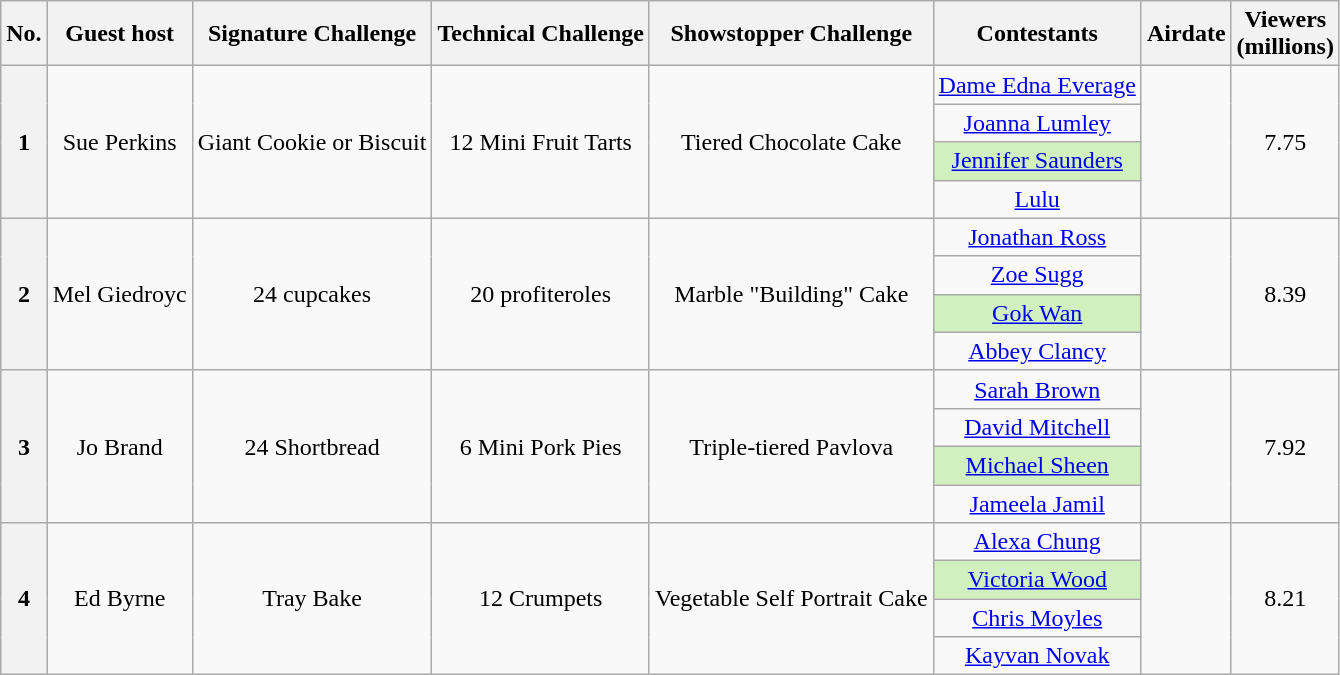<table class="wikitable" style="text-align:center;">
<tr>
<th scope="col">No.</th>
<th scope="col">Guest host</th>
<th scope="col">Signature Challenge</th>
<th scope="col">Technical Challenge</th>
<th scope="col">Showstopper Challenge</th>
<th scope="col">Contestants</th>
<th scope="col">Airdate</th>
<th scope="col">Viewers<br>(millions)</th>
</tr>
<tr>
<th scope="rowgroup" rowspan=4>1</th>
<td rowspan=4>Sue Perkins</td>
<td rowspan=4>Giant Cookie or Biscuit</td>
<td rowspan=4>12 Mini Fruit Tarts</td>
<td rowspan=4>Tiered Chocolate Cake</td>
<td><a href='#'>Dame Edna Everage</a></td>
<td rowspan=4></td>
<td rowspan=4>7.75</td>
</tr>
<tr>
<td><a href='#'>Joanna Lumley</a></td>
</tr>
<tr style="background:#d0f0c0">
<td><a href='#'>Jennifer Saunders</a></td>
</tr>
<tr>
<td><a href='#'>Lulu</a></td>
</tr>
<tr>
<th scope="rowgroup" rowspan=4>2</th>
<td rowspan=4>Mel Giedroyc</td>
<td rowspan=4>24 cupcakes</td>
<td rowspan=4>20 profiteroles</td>
<td rowspan=4>Marble "Building" Cake</td>
<td><a href='#'>Jonathan Ross</a></td>
<td rowspan=4></td>
<td rowspan=4>8.39</td>
</tr>
<tr>
<td><a href='#'>Zoe Sugg</a></td>
</tr>
<tr style="background:#d0f0c0">
<td><a href='#'>Gok Wan</a></td>
</tr>
<tr>
<td><a href='#'>Abbey Clancy</a></td>
</tr>
<tr>
<th scope="rowgroup" rowspan=4>3</th>
<td rowspan=4>Jo Brand</td>
<td rowspan=4>24 Shortbread</td>
<td rowspan=4>6 Mini Pork Pies</td>
<td rowspan=4>Triple-tiered Pavlova</td>
<td><a href='#'>Sarah Brown</a></td>
<td rowspan=4></td>
<td rowspan=4>7.92</td>
</tr>
<tr>
<td><a href='#'>David Mitchell</a></td>
</tr>
<tr style="background:#d0f0c0">
<td><a href='#'>Michael Sheen</a></td>
</tr>
<tr>
<td><a href='#'>Jameela Jamil</a></td>
</tr>
<tr>
<th scope="rowgroup" rowspan=4>4</th>
<td rowspan=4>Ed Byrne</td>
<td rowspan=4>Tray Bake</td>
<td rowspan=4>12 Crumpets</td>
<td rowspan=4>Vegetable Self Portrait Cake</td>
<td><a href='#'>Alexa Chung</a></td>
<td rowspan=4></td>
<td rowspan=4>8.21</td>
</tr>
<tr style="background:#d0f0c0">
<td><a href='#'>Victoria Wood</a></td>
</tr>
<tr>
<td><a href='#'>Chris Moyles</a></td>
</tr>
<tr>
<td><a href='#'>Kayvan Novak</a></td>
</tr>
</table>
